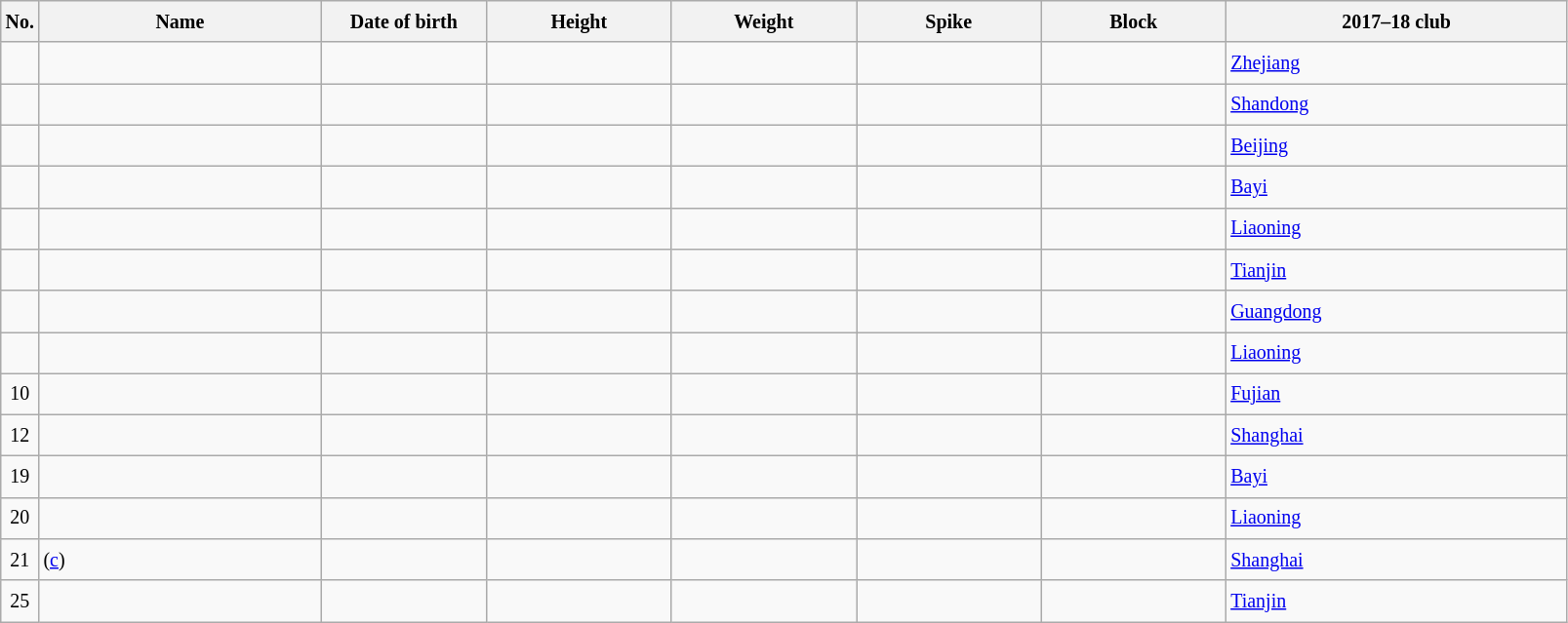<table class="wikitable sortable" style= "text-align:center; font-size: 10pt; line-height:22px;">
<tr>
<th>No.</th>
<th style="width:14em">Name</th>
<th style="width:8em">Date of birth</th>
<th style="width:9em">Height</th>
<th style="width:9em">Weight</th>
<th style="width:9em">Spike</th>
<th style="width:9em">Block</th>
<th style="width:17em">2017–18 club</th>
</tr>
<tr>
<td></td>
<td align=left></td>
<td align=right></td>
<td></td>
<td></td>
<td></td>
<td></td>
<td align="left"> <a href='#'>Zhejiang</a></td>
</tr>
<tr>
<td></td>
<td align=left></td>
<td align=right></td>
<td></td>
<td></td>
<td></td>
<td></td>
<td align="left"> <a href='#'>Shandong</a></td>
</tr>
<tr>
<td></td>
<td align=left></td>
<td align=right></td>
<td></td>
<td></td>
<td></td>
<td></td>
<td align="left"> <a href='#'>Beijing</a></td>
</tr>
<tr>
<td></td>
<td align=left></td>
<td align=right></td>
<td></td>
<td></td>
<td></td>
<td></td>
<td align="left"> <a href='#'>Bayi</a></td>
</tr>
<tr>
<td></td>
<td align=left></td>
<td align=right></td>
<td></td>
<td></td>
<td></td>
<td></td>
<td align="left"> <a href='#'>Liaoning</a></td>
</tr>
<tr>
<td></td>
<td align=left></td>
<td align=right></td>
<td></td>
<td></td>
<td></td>
<td></td>
<td align="left"> <a href='#'>Tianjin</a></td>
</tr>
<tr>
<td></td>
<td align=left></td>
<td align=right></td>
<td></td>
<td></td>
<td></td>
<td></td>
<td align="left"> <a href='#'>Guangdong</a></td>
</tr>
<tr>
<td></td>
<td align=left></td>
<td align=right></td>
<td></td>
<td></td>
<td></td>
<td></td>
<td align="left"> <a href='#'>Liaoning</a></td>
</tr>
<tr>
<td>10</td>
<td align=left></td>
<td align=right></td>
<td></td>
<td></td>
<td></td>
<td></td>
<td align="left"> <a href='#'>Fujian</a></td>
</tr>
<tr>
<td>12</td>
<td align=left></td>
<td align=right></td>
<td></td>
<td></td>
<td></td>
<td></td>
<td align="left"> <a href='#'>Shanghai</a></td>
</tr>
<tr>
<td>19</td>
<td align=left></td>
<td align=right></td>
<td></td>
<td></td>
<td></td>
<td></td>
<td align="left"> <a href='#'>Bayi</a></td>
</tr>
<tr>
<td>20</td>
<td align=left></td>
<td align=right></td>
<td></td>
<td></td>
<td></td>
<td></td>
<td align=left> <a href='#'>Liaoning</a></td>
</tr>
<tr>
<td>21</td>
<td align=left> (<a href='#'>c</a>)</td>
<td align=right></td>
<td></td>
<td></td>
<td></td>
<td></td>
<td align=left> <a href='#'>Shanghai</a></td>
</tr>
<tr>
<td>25</td>
<td align=left></td>
<td align=right></td>
<td></td>
<td></td>
<td></td>
<td></td>
<td align=left> <a href='#'>Tianjin</a></td>
</tr>
</table>
